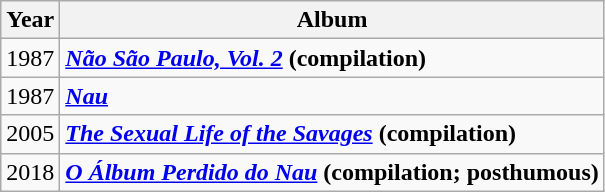<table class="wikitable">
<tr>
<th>Year</th>
<th>Album</th>
</tr>
<tr>
<td>1987</td>
<td><strong><em><a href='#'>Não São Paulo, Vol. 2</a></em></strong> <strong>(compilation)</strong></td>
</tr>
<tr>
<td>1987</td>
<td><strong><em><a href='#'>Nau</a></em></strong> </td>
</tr>
<tr>
<td>2005</td>
<td><strong><em><a href='#'>The Sexual Life of the Savages</a></em></strong> <strong>(compilation)</strong></td>
</tr>
<tr>
<td>2018</td>
<td><strong><em><a href='#'>O Álbum Perdido do Nau</a></em></strong> <strong>(compilation; posthumous)</strong></td>
</tr>
</table>
